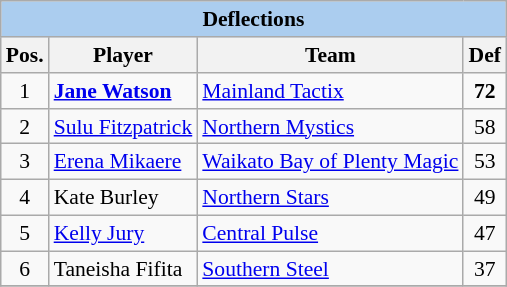<table class="wikitable"  style="float:left; font-size:90%;">
<tr>
<th colspan=4 style=background:#ABCDEF>Deflections</th>
</tr>
<tr>
<th>Pos.</th>
<th>Player</th>
<th>Team</th>
<th>Def</th>
</tr>
<tr>
<td align=center>1</td>
<td><strong><a href='#'>Jane Watson</a></strong></td>
<td><a href='#'>Mainland Tactix</a></td>
<td align=center><strong>72</strong></td>
</tr>
<tr>
<td align=center>2</td>
<td><a href='#'>Sulu Fitzpatrick</a></td>
<td><a href='#'>Northern Mystics</a></td>
<td align=center>58</td>
</tr>
<tr>
<td align=center>3</td>
<td><a href='#'>Erena Mikaere</a></td>
<td><a href='#'>Waikato Bay of Plenty Magic</a></td>
<td align=center>53</td>
</tr>
<tr>
<td align=center>4</td>
<td>Kate Burley</td>
<td><a href='#'>Northern Stars</a></td>
<td align=center>49</td>
</tr>
<tr>
<td align=center>5</td>
<td><a href='#'>Kelly Jury</a></td>
<td><a href='#'>Central Pulse</a></td>
<td align=center>47</td>
</tr>
<tr>
<td align=center>6</td>
<td>Taneisha Fifita</td>
<td><a href='#'>Southern Steel</a></td>
<td align=center>37</td>
</tr>
<tr>
</tr>
</table>
